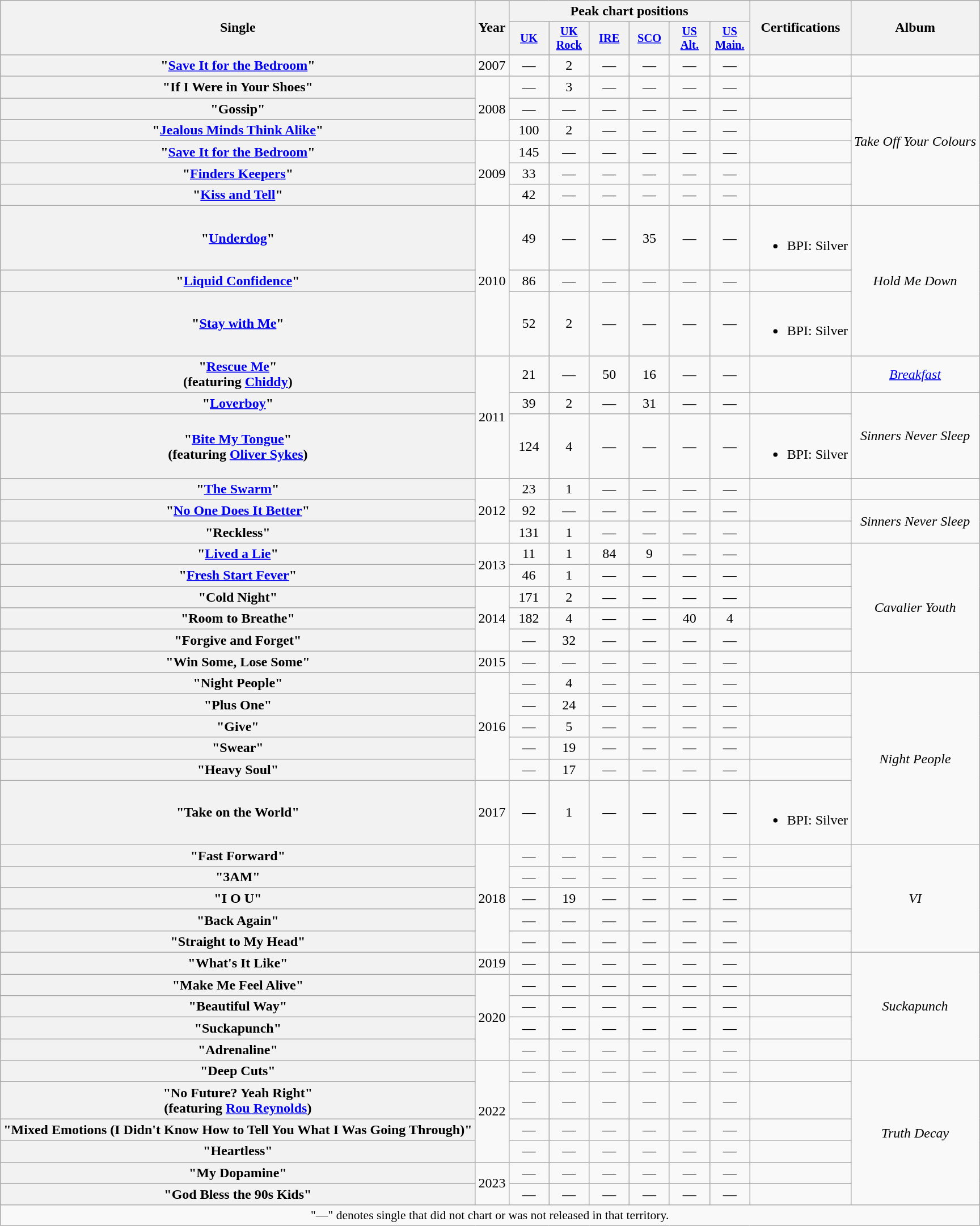<table class="wikitable plainrowheaders" style="text-align:center;">
<tr>
<th scope="col" rowspan="2">Single</th>
<th scope="col" rowspan="2">Year</th>
<th scope="col" colspan="6">Peak chart positions</th>
<th scope="col" rowspan="2">Certifications</th>
<th scope="col" rowspan="2">Album</th>
</tr>
<tr>
<th scope="col" style="width:3em;font-size:85%;"><a href='#'>UK</a><br></th>
<th scope="col" style="width:3em;font-size:85%;"><a href='#'>UK Rock</a><br></th>
<th scope="col" style="width:3em;font-size:85%;"><a href='#'>IRE</a><br></th>
<th scope="col" style="width:3em;font-size:85%;"><a href='#'>SCO</a><br></th>
<th scope="col" style="width:3em;font-size:85%"><a href='#'>US Alt.</a><br></th>
<th scope="col" style="width:3em;font-size:85%;"><a href='#'>US Main.</a><br></th>
</tr>
<tr>
<th scope="row">"<a href='#'>Save It for the Bedroom</a>"</th>
<td>2007</td>
<td>—</td>
<td>2</td>
<td>—</td>
<td>—</td>
<td>—</td>
<td>—</td>
<td></td>
<td></td>
</tr>
<tr>
<th scope="row">"If I Were in Your Shoes"</th>
<td rowspan="3">2008</td>
<td>—</td>
<td>3</td>
<td>—</td>
<td>—</td>
<td>—</td>
<td>—</td>
<td></td>
<td rowspan="6"><em>Take Off Your Colours</em></td>
</tr>
<tr>
<th scope="row">"Gossip"</th>
<td>—</td>
<td>—</td>
<td>—</td>
<td>—</td>
<td>—</td>
<td>—</td>
<td></td>
</tr>
<tr>
<th scope="row">"<a href='#'>Jealous Minds Think Alike</a>"</th>
<td>100</td>
<td>2</td>
<td>—</td>
<td>—</td>
<td>—</td>
<td>—</td>
<td></td>
</tr>
<tr>
<th scope="row">"<a href='#'>Save It for the Bedroom</a>"</th>
<td rowspan="3">2009</td>
<td>145</td>
<td>—</td>
<td>—</td>
<td>—</td>
<td>—</td>
<td>—</td>
<td></td>
</tr>
<tr>
<th scope="row">"<a href='#'>Finders Keepers</a>"</th>
<td>33</td>
<td>—</td>
<td>—</td>
<td>—</td>
<td>—</td>
<td>—</td>
<td></td>
</tr>
<tr>
<th scope="row">"<a href='#'>Kiss and Tell</a>"</th>
<td>42</td>
<td>—</td>
<td>—</td>
<td>—</td>
<td>—</td>
<td>—</td>
<td></td>
</tr>
<tr>
<th scope="row">"<a href='#'>Underdog</a>"</th>
<td rowspan="3">2010</td>
<td>49</td>
<td>—</td>
<td>—</td>
<td>35</td>
<td>—</td>
<td>—</td>
<td><br><ul><li>BPI: Silver</li></ul></td>
<td rowspan="3"><em>Hold Me Down</em></td>
</tr>
<tr>
<th scope="row">"<a href='#'>Liquid Confidence</a>"</th>
<td>86</td>
<td>—</td>
<td>—</td>
<td>—</td>
<td>—</td>
<td>—</td>
<td></td>
</tr>
<tr>
<th scope="row">"<a href='#'>Stay with Me</a>"</th>
<td>52</td>
<td>2</td>
<td>—</td>
<td>—</td>
<td>—</td>
<td>—</td>
<td><br><ul><li>BPI: Silver</li></ul></td>
</tr>
<tr>
<th scope="row">"<a href='#'>Rescue Me</a>"<br><span>(featuring <a href='#'>Chiddy</a>)</span></th>
<td rowspan="3">2011</td>
<td>21</td>
<td>—</td>
<td>50</td>
<td>16</td>
<td>—</td>
<td>—</td>
<td></td>
<td><em><a href='#'>Breakfast</a></em></td>
</tr>
<tr>
<th scope="row">"<a href='#'>Loverboy</a>"</th>
<td>39</td>
<td>2</td>
<td>—</td>
<td>31</td>
<td>—</td>
<td>—</td>
<td></td>
<td rowspan="2"><em>Sinners Never Sleep</em></td>
</tr>
<tr>
<th scope="row">"<a href='#'>Bite My Tongue</a>"<br><span>(featuring <a href='#'>Oliver Sykes</a>)</span></th>
<td>124</td>
<td>4</td>
<td>—</td>
<td>—</td>
<td>—</td>
<td>—</td>
<td><br><ul><li>BPI: Silver</li></ul></td>
</tr>
<tr>
<th scope="row">"<a href='#'>The Swarm</a>"</th>
<td rowspan="3">2012</td>
<td>23</td>
<td>1</td>
<td>—</td>
<td>—</td>
<td>—</td>
<td>—</td>
<td></td>
<td></td>
</tr>
<tr>
<th scope="row">"<a href='#'>No One Does It Better</a>"</th>
<td>92</td>
<td>—</td>
<td>—</td>
<td>—</td>
<td>—</td>
<td>—</td>
<td></td>
<td rowspan="2"><em>Sinners Never Sleep</em></td>
</tr>
<tr>
<th scope="row">"Reckless"</th>
<td>131</td>
<td>1</td>
<td>—</td>
<td>—</td>
<td>—</td>
<td>—</td>
<td></td>
</tr>
<tr>
<th scope="row">"<a href='#'>Lived a Lie</a>"</th>
<td rowspan="2">2013</td>
<td>11</td>
<td>1</td>
<td>84</td>
<td>9</td>
<td>—</td>
<td>—</td>
<td></td>
<td rowspan="6"><em>Cavalier Youth</em></td>
</tr>
<tr>
<th scope="row">"<a href='#'>Fresh Start Fever</a>"</th>
<td>46</td>
<td>1</td>
<td>—</td>
<td>—</td>
<td>—</td>
<td>—</td>
<td></td>
</tr>
<tr>
<th scope="row">"Cold Night"</th>
<td rowspan="3">2014</td>
<td>171</td>
<td>2</td>
<td>—</td>
<td>—</td>
<td>—</td>
<td>—</td>
<td></td>
</tr>
<tr>
<th scope="row">"Room to Breathe"</th>
<td>182</td>
<td>4</td>
<td>—</td>
<td>—</td>
<td>40</td>
<td>4</td>
<td></td>
</tr>
<tr>
<th scope="row">"Forgive and Forget"</th>
<td>—</td>
<td>32</td>
<td>—</td>
<td>—</td>
<td>—</td>
<td>—</td>
<td></td>
</tr>
<tr>
<th scope="row">"Win Some, Lose Some"</th>
<td>2015</td>
<td>—</td>
<td>—</td>
<td>—</td>
<td>—</td>
<td>—</td>
<td>—</td>
<td></td>
</tr>
<tr>
<th scope="row">"Night People"</th>
<td rowspan="5">2016</td>
<td>—</td>
<td>4</td>
<td>—</td>
<td>—</td>
<td>—</td>
<td>—</td>
<td></td>
<td rowspan="6"><em>Night People</em></td>
</tr>
<tr>
<th scope="row">"Plus One"</th>
<td>—</td>
<td>24</td>
<td>—</td>
<td>—</td>
<td>—</td>
<td>—</td>
<td></td>
</tr>
<tr>
<th scope="row">"Give"</th>
<td>—</td>
<td>5</td>
<td>—</td>
<td>—</td>
<td>—</td>
<td>—</td>
<td></td>
</tr>
<tr>
<th scope="row">"Swear"</th>
<td>—</td>
<td>19</td>
<td>—</td>
<td>—</td>
<td>—</td>
<td>—</td>
<td></td>
</tr>
<tr>
<th scope="row">"Heavy Soul"</th>
<td>—</td>
<td>17</td>
<td>—</td>
<td>—</td>
<td>—</td>
<td>—</td>
<td></td>
</tr>
<tr>
<th scope="row">"Take on the World"</th>
<td>2017</td>
<td>—</td>
<td>1</td>
<td>—</td>
<td>—</td>
<td>—</td>
<td>—</td>
<td><br><ul><li>BPI: Silver</li></ul></td>
</tr>
<tr>
<th scope="row">"Fast Forward"</th>
<td rowspan="5">2018</td>
<td>—</td>
<td>—</td>
<td>—</td>
<td>—</td>
<td>—</td>
<td>—</td>
<td></td>
<td rowspan="5"><em>VI</em></td>
</tr>
<tr>
<th scope="row">"3AM"</th>
<td>—</td>
<td>—</td>
<td>—</td>
<td>—</td>
<td>—</td>
<td>—</td>
<td></td>
</tr>
<tr>
<th scope="row">"I O U"</th>
<td>—</td>
<td>19</td>
<td>—</td>
<td>—</td>
<td>—</td>
<td>—</td>
<td></td>
</tr>
<tr>
<th scope="row">"Back Again"</th>
<td>—</td>
<td>—</td>
<td>—</td>
<td>—</td>
<td>—</td>
<td>—</td>
<td></td>
</tr>
<tr>
<th scope="row">"Straight to My Head"</th>
<td>—</td>
<td>—</td>
<td>—</td>
<td>—</td>
<td>—</td>
<td>—</td>
<td></td>
</tr>
<tr>
<th scope="row">"What's It Like"</th>
<td>2019</td>
<td>—</td>
<td>—</td>
<td>—</td>
<td>—</td>
<td>—</td>
<td>—</td>
<td></td>
<td rowspan="5"><em>Suckapunch</em></td>
</tr>
<tr>
<th scope="row">"Make Me Feel Alive"</th>
<td rowspan="4">2020</td>
<td>—</td>
<td>—</td>
<td>—</td>
<td>—</td>
<td>—</td>
<td>—</td>
<td></td>
</tr>
<tr>
<th scope="row">"Beautiful Way"</th>
<td>—</td>
<td>—</td>
<td>—</td>
<td>—</td>
<td>—</td>
<td>—</td>
<td></td>
</tr>
<tr>
<th scope="row">"Suckapunch"</th>
<td>—</td>
<td>—</td>
<td>—</td>
<td>—</td>
<td>—</td>
<td>—</td>
<td></td>
</tr>
<tr>
<th scope="row">"Adrenaline"</th>
<td>—</td>
<td>—</td>
<td>—</td>
<td>—</td>
<td>—</td>
<td>—</td>
<td></td>
</tr>
<tr>
<th scope="row">"Deep Cuts"</th>
<td rowspan="4">2022</td>
<td>—</td>
<td>—</td>
<td>—</td>
<td>—</td>
<td>—</td>
<td>—</td>
<td></td>
<td rowspan="6"><em>Truth Decay</em></td>
</tr>
<tr>
<th scope="row">"No Future? Yeah Right"<br><span>(featuring <a href='#'>Rou Reynolds</a>)</span></th>
<td>—</td>
<td>—</td>
<td>—</td>
<td>—</td>
<td>—</td>
<td>—</td>
<td></td>
</tr>
<tr>
<th scope="row">"Mixed Emotions (I Didn't Know How to Tell You What I Was Going Through)"</th>
<td>—</td>
<td>—</td>
<td>—</td>
<td>—</td>
<td>—</td>
<td>—</td>
<td></td>
</tr>
<tr>
<th scope="row">"Heartless"</th>
<td>—</td>
<td>—</td>
<td>—</td>
<td>—</td>
<td>—</td>
<td>—</td>
<td></td>
</tr>
<tr>
<th scope="row">"My Dopamine"</th>
<td rowspan="2">2023</td>
<td>—</td>
<td>—</td>
<td>—</td>
<td>—</td>
<td>—</td>
<td>—</td>
<td></td>
</tr>
<tr>
<th scope="row">"God Bless the 90s Kids"</th>
<td>—</td>
<td>—</td>
<td>—</td>
<td>—</td>
<td>—</td>
<td>—</td>
<td></td>
</tr>
<tr>
<td colspan="15" style="font-size:90%">"—" denotes single that did not chart or was not released in that territory.</td>
</tr>
</table>
